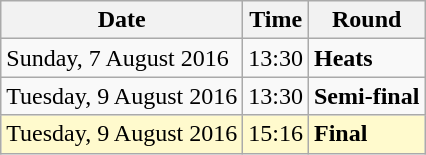<table class="wikitable">
<tr>
<th>Date</th>
<th>Time</th>
<th>Round</th>
</tr>
<tr>
<td>Sunday, 7 August 2016</td>
<td>13:30</td>
<td><strong>Heats</strong></td>
</tr>
<tr>
<td>Tuesday, 9 August 2016</td>
<td>13:30</td>
<td><strong>Semi-final</strong></td>
</tr>
<tr style=background:lemonchiffon>
<td>Tuesday, 9 August 2016</td>
<td>15:16</td>
<td><strong>Final</strong></td>
</tr>
</table>
